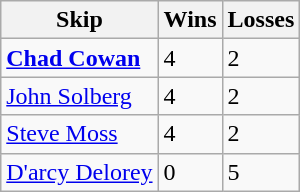<table class="wikitable">
<tr>
<th>Skip</th>
<th>Wins</th>
<th>Losses</th>
</tr>
<tr>
<td><strong><a href='#'>Chad Cowan</a></strong></td>
<td>4</td>
<td>2</td>
</tr>
<tr>
<td><a href='#'>John Solberg</a></td>
<td>4</td>
<td>2</td>
</tr>
<tr>
<td><a href='#'>Steve Moss</a></td>
<td>4</td>
<td>2</td>
</tr>
<tr>
<td><a href='#'>D'arcy Delorey</a></td>
<td>0</td>
<td>5</td>
</tr>
</table>
